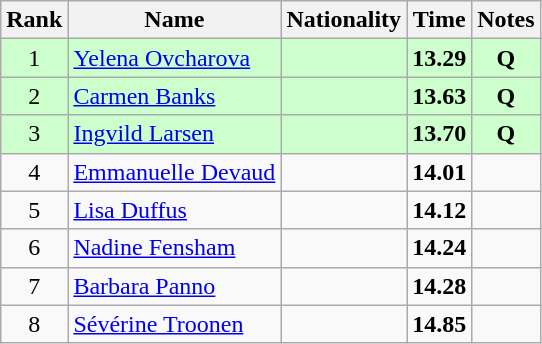<table class="wikitable sortable" style="text-align:center">
<tr>
<th>Rank</th>
<th>Name</th>
<th>Nationality</th>
<th>Time</th>
<th>Notes</th>
</tr>
<tr bgcolor=ccffcc>
<td>1</td>
<td align=left><a href='#'>Yelena Ovcharova</a></td>
<td align=left></td>
<td><strong>13.29</strong></td>
<td><strong>Q</strong></td>
</tr>
<tr bgcolor=ccffcc>
<td>2</td>
<td align=left><a href='#'>Carmen Banks</a></td>
<td align=left></td>
<td><strong>13.63</strong></td>
<td><strong>Q</strong></td>
</tr>
<tr bgcolor=ccffcc>
<td>3</td>
<td align=left><a href='#'>Ingvild Larsen</a></td>
<td align=left></td>
<td><strong>13.70</strong></td>
<td><strong>Q</strong></td>
</tr>
<tr>
<td>4</td>
<td align=left><a href='#'>Emmanuelle Devaud</a></td>
<td align=left></td>
<td><strong>14.01</strong></td>
<td></td>
</tr>
<tr>
<td>5</td>
<td align=left><a href='#'>Lisa Duffus</a></td>
<td align=left></td>
<td><strong>14.12</strong></td>
<td></td>
</tr>
<tr>
<td>6</td>
<td align=left><a href='#'>Nadine Fensham</a></td>
<td align=left></td>
<td><strong>14.24</strong></td>
<td></td>
</tr>
<tr>
<td>7</td>
<td align=left><a href='#'>Barbara Panno</a></td>
<td align=left></td>
<td><strong>14.28</strong></td>
<td></td>
</tr>
<tr>
<td>8</td>
<td align=left><a href='#'>Sévérine Troonen</a></td>
<td align=left></td>
<td><strong>14.85</strong></td>
<td></td>
</tr>
</table>
